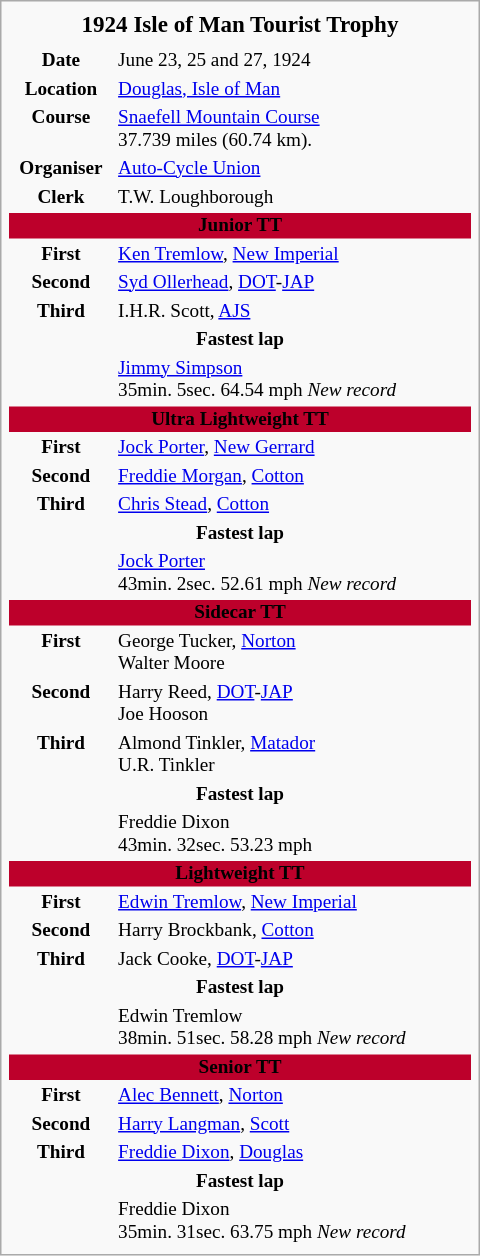<table class="infobox" style="width:25em; font-size:80%;">
<tr>
<th colspan="2"  style="background:; text-align:center;"><big><span>1924 Isle of Man Tourist Trophy</span></big></th>
</tr>
<tr>
<th colspan="2"></th>
</tr>
<tr>
<th>Date</th>
<td valign="top">June 23, 25 and 27, 1924</td>
</tr>
<tr>
<th>Location</th>
<td valign="top"><a href='#'>Douglas, Isle of Man</a></td>
</tr>
<tr>
<th>Course</th>
<td valign="top"><a href='#'>Snaefell Mountain Course</a> <br>  37.739 miles (60.74 km).</td>
</tr>
<tr>
<th>Organiser</th>
<td valign="top"><a href='#'>Auto-Cycle Union</a></td>
</tr>
<tr>
<th>Clerk</th>
<td valign="top">T.W. Loughborough</td>
</tr>
<tr>
<th colspan="2"  style="background:#bd002b; text-align:center;"><span>Junior TT</span></th>
</tr>
<tr>
<th>First</th>
<td valign="top"><a href='#'>Ken Tremlow</a>, <a href='#'>New Imperial</a></td>
</tr>
<tr>
<th>Second</th>
<td valign="top"><a href='#'>Syd Ollerhead</a>, <a href='#'>DOT</a>-<a href='#'>JAP</a></td>
</tr>
<tr>
<th>Third</th>
<td valign="top">I.H.R. Scott, <a href='#'>AJS</a></td>
</tr>
<tr>
<th colspan="2"  style="background:#; text-align:center;"><span>Fastest lap</span></th>
</tr>
<tr>
<th></th>
<td valign="top"><a href='#'>Jimmy Simpson</a> <br> 35min. 5sec. 64.54 mph <em>New record</em></td>
</tr>
<tr>
<th colspan="2"  style="background:#bd002b; text-align:center;"><span>Ultra Lightweight TT</span></th>
</tr>
<tr>
<th>First</th>
<td valign="top"><a href='#'>Jock Porter</a>, <a href='#'>New Gerrard</a></td>
</tr>
<tr>
<th>Second</th>
<td valign="top"><a href='#'>Freddie Morgan</a>, <a href='#'>Cotton</a></td>
</tr>
<tr>
<th>Third</th>
<td valign="top"><a href='#'>Chris Stead</a>, <a href='#'>Cotton</a></td>
</tr>
<tr>
<th colspan="2"  style="background:#; text-align:center;"><span>Fastest lap</span></th>
</tr>
<tr>
<th></th>
<td valign="top"><a href='#'>Jock Porter</a> <br> 43min. 2sec. 52.61 mph <em>New record</em></td>
</tr>
<tr>
<th colspan="2"  style="background:#bd002b; text-align:center;"><span>Sidecar TT</span></th>
</tr>
<tr>
<th>First</th>
<td valign="top">George Tucker, <a href='#'>Norton</a> <br> Walter Moore</td>
</tr>
<tr>
<th>Second</th>
<td valign="top">Harry Reed, <a href='#'>DOT</a>-<a href='#'>JAP</a> <br> Joe Hooson</td>
</tr>
<tr>
<th>Third</th>
<td valign="top">Almond Tinkler, <a href='#'>Matador</a> <br> U.R. Tinkler</td>
</tr>
<tr>
<th colspan="2"  style="background:#; text-align:center;"><span>Fastest lap</span></th>
</tr>
<tr>
<th></th>
<td valign="top">Freddie Dixon <br> 43min. 32sec. 53.23 mph</td>
</tr>
<tr>
<th colspan="2"  style="background:#bd002b; text-align:center;"><span>Lightweight TT</span></th>
</tr>
<tr>
<th>First</th>
<td valign="top"><a href='#'>Edwin Tremlow</a>, <a href='#'>New Imperial</a></td>
</tr>
<tr>
<th>Second</th>
<td valign="top">Harry Brockbank, <a href='#'>Cotton</a></td>
</tr>
<tr>
<th>Third</th>
<td valign="top">Jack Cooke, <a href='#'>DOT</a>-<a href='#'>JAP</a></td>
</tr>
<tr>
<th colspan="2"  style="background:#; text-align:center;"><span>Fastest lap</span></th>
</tr>
<tr>
<th></th>
<td valign="top">Edwin Tremlow <br> 38min. 51sec. 58.28 mph <em>New record</em></td>
</tr>
<tr>
<th colspan="2"  style="background:#bd002b; text-align:center;"><span>Senior TT</span></th>
</tr>
<tr>
<th>First</th>
<td valign="top"><a href='#'>Alec Bennett</a>, <a href='#'>Norton</a></td>
</tr>
<tr>
<th>Second</th>
<td valign="top"><a href='#'>Harry Langman</a>, <a href='#'>Scott</a></td>
</tr>
<tr>
<th>Third</th>
<td valign="top"><a href='#'>Freddie Dixon</a>, <a href='#'>Douglas</a></td>
</tr>
<tr>
<th colspan="2"  style="background:#; text-align:center;"><span>Fastest lap</span></th>
</tr>
<tr>
<th></th>
<td valign="top">Freddie Dixon <br> 35min. 31sec. 63.75 mph <em>New record</em></td>
</tr>
<tr>
</tr>
</table>
